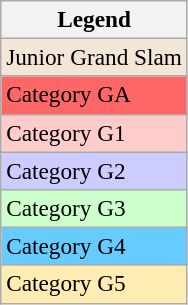<table class="sortable wikitable" style=font-size:97%>
<tr>
<th>Legend</th>
</tr>
<tr bgcolor=#f3e6d7>
<td>Junior Grand Slam</td>
</tr>
<tr bgcolor=#FF6666>
<td>Category GA</td>
</tr>
<tr bgcolor=#ffcccc>
<td>Category G1</td>
</tr>
<tr bgcolor=#ccccff>
<td>Category G2</td>
</tr>
<tr bgcolor=#CCFFCC>
<td>Category G3</td>
</tr>
<tr bgcolor=#66CCFF>
<td>Category G4</td>
</tr>
<tr bgcolor=#ffecb2>
<td>Category G5</td>
</tr>
</table>
